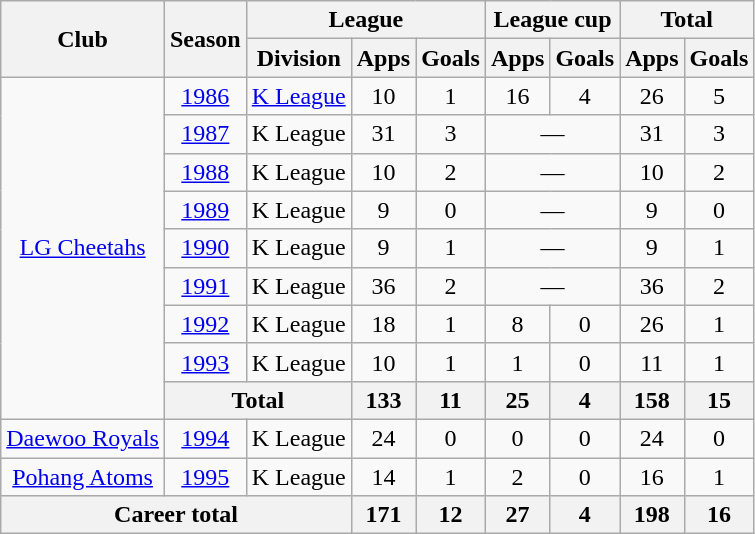<table class="wikitable" style="text-align:center;">
<tr>
<th rowspan="2">Club</th>
<th rowspan="2">Season</th>
<th colspan="3">League</th>
<th colspan="2">League cup</th>
<th colspan="2">Total</th>
</tr>
<tr>
<th>Division</th>
<th>Apps</th>
<th>Goals</th>
<th>Apps</th>
<th>Goals</th>
<th>Apps</th>
<th>Goals</th>
</tr>
<tr>
<td rowspan="9"><a href='#'>LG Cheetahs</a></td>
<td align="center"><a href='#'>1986</a></td>
<td><a href='#'>K League</a></td>
<td align="center">10</td>
<td align="center">1</td>
<td align="center">16</td>
<td align="center">4</td>
<td>26</td>
<td>5</td>
</tr>
<tr>
<td align="center"><a href='#'>1987</a></td>
<td>K League</td>
<td align="center">31</td>
<td align="center">3</td>
<td colspan="2">—</td>
<td>31</td>
<td>3</td>
</tr>
<tr>
<td align="center"><a href='#'>1988</a></td>
<td>K League</td>
<td align="center">10</td>
<td align="center">2</td>
<td colspan="2">—</td>
<td>10</td>
<td>2</td>
</tr>
<tr>
<td align="center"><a href='#'>1989</a></td>
<td>K League</td>
<td align="center">9</td>
<td align="center">0</td>
<td colspan="2">—</td>
<td>9</td>
<td>0</td>
</tr>
<tr>
<td align="center"><a href='#'>1990</a></td>
<td>K League</td>
<td align="center">9</td>
<td align="center">1</td>
<td colspan="2">—</td>
<td>9</td>
<td>1</td>
</tr>
<tr>
<td align="center"><a href='#'>1991</a></td>
<td>K League</td>
<td align="center">36</td>
<td align="center">2</td>
<td colspan="2">—</td>
<td>36</td>
<td>2</td>
</tr>
<tr>
<td align="center"><a href='#'>1992</a></td>
<td>K League</td>
<td align="center">18</td>
<td align="center">1</td>
<td align="center">8</td>
<td align="center">0</td>
<td>26</td>
<td>1</td>
</tr>
<tr>
<td align="center"><a href='#'>1993</a></td>
<td>K League</td>
<td align="center">10</td>
<td align="center">1</td>
<td align="center">1</td>
<td align="center">0</td>
<td>11</td>
<td>1</td>
</tr>
<tr>
<th colspan="2">Total</th>
<th>133</th>
<th>11</th>
<th>25</th>
<th>4</th>
<th>158</th>
<th>15</th>
</tr>
<tr>
<td><a href='#'>Daewoo Royals</a></td>
<td align="center"><a href='#'>1994</a></td>
<td>K League</td>
<td align="center">24</td>
<td align="center">0</td>
<td align="center">0</td>
<td align="center">0</td>
<td>24</td>
<td>0</td>
</tr>
<tr>
<td><a href='#'>Pohang Atoms</a></td>
<td align="center"><a href='#'>1995</a></td>
<td>K League</td>
<td align="center">14</td>
<td align="center">1</td>
<td align="center">2</td>
<td align="center">0</td>
<td>16</td>
<td>1</td>
</tr>
<tr>
<th colspan="3">Career total</th>
<th>171</th>
<th>12</th>
<th>27</th>
<th>4</th>
<th>198</th>
<th>16</th>
</tr>
</table>
